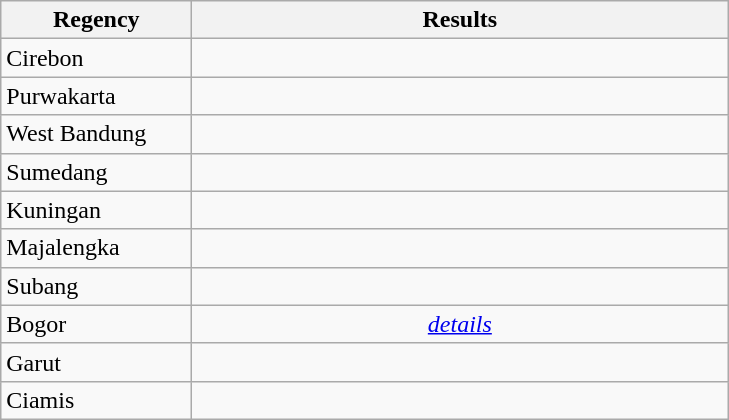<table class="wikitable sortable" style="text-align: center;">
<tr style="text-align: center;">
<th style="width: 120px;">Regency</th>
<th style="width: 350px;">Results</th>
</tr>
<tr>
<td style="text-align: left;">Cirebon</td>
<td></td>
</tr>
<tr>
<td style="text-align: left;">Purwakarta</td>
<td></td>
</tr>
<tr>
<td style="text-align: left;">West Bandung</td>
<td></td>
</tr>
<tr>
<td style="text-align: left;">Sumedang</td>
<td></td>
</tr>
<tr>
<td style="text-align: left;">Kuningan</td>
<td></td>
</tr>
<tr>
<td style="text-align: left;">Majalengka</td>
<td></td>
</tr>
<tr>
<td style="text-align: left;">Subang</td>
<td></td>
</tr>
<tr>
<td style="text-align: left;">Bogor</td>
<td><em><a href='#'>details</a></em></td>
</tr>
<tr>
<td style="text-align: left;">Garut</td>
<td></td>
</tr>
<tr>
<td style="text-align: left;">Ciamis</td>
<td></td>
</tr>
</table>
